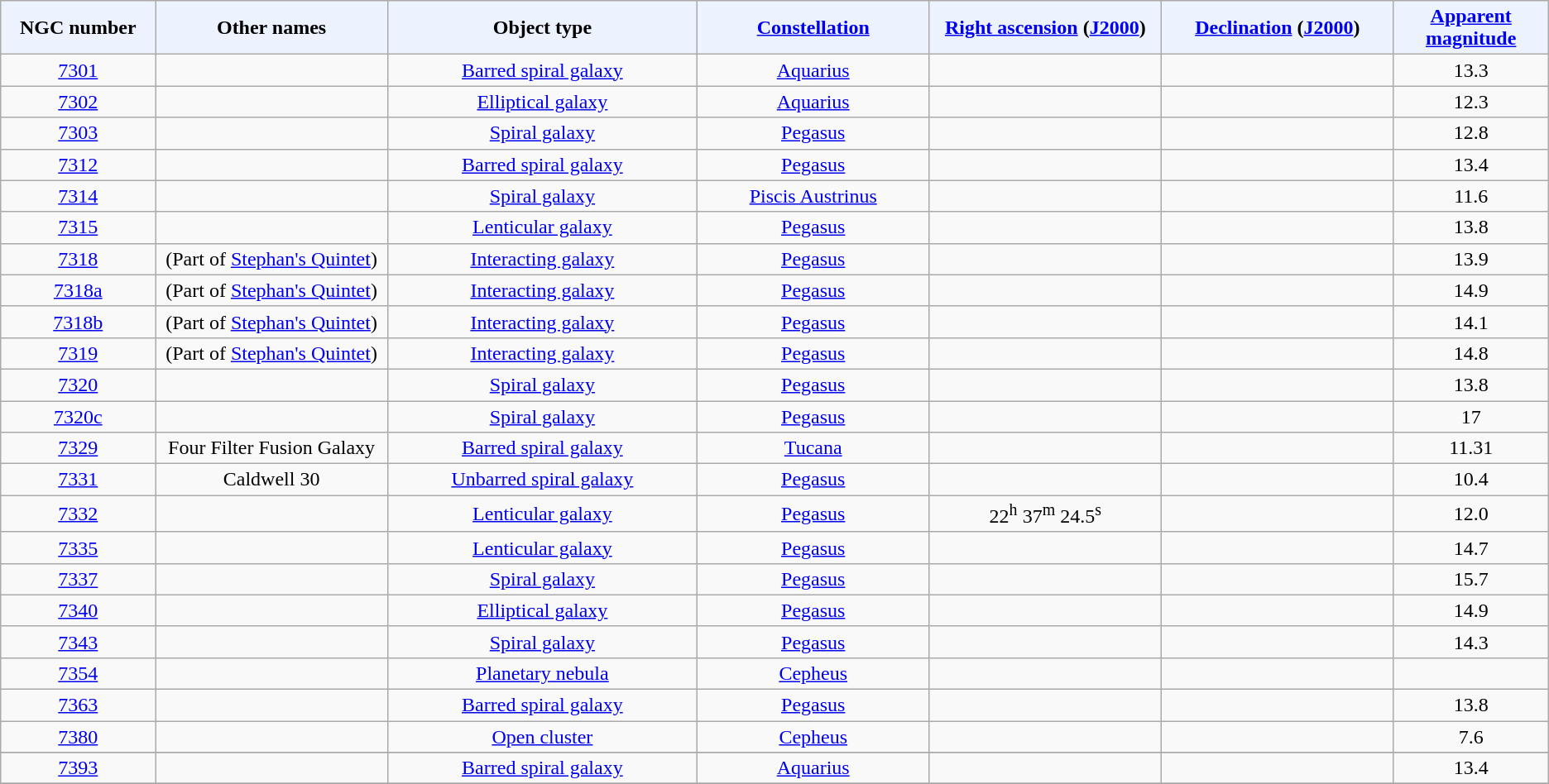<table class="wikitable sortable sticky-header sort-under" style="text-align: center;">
<tr>
<th style="background-color:#edf3fe; width: 10%;">NGC number</th>
<th style="background-color:#edf3fe; width: 15%;">Other names</th>
<th style="background-color:#edf3fe; width: 20%;">Object type</th>
<th style="background-color:#edf3fe; width: 15%;"><a href='#'>Constellation</a></th>
<th style="background-color:#edf3fe; width: 15%;"><a href='#'>Right ascension</a> (<a href='#'>J2000</a>)</th>
<th style="background-color:#edf3fe; width: 15%;"><a href='#'>Declination</a> (<a href='#'>J2000</a>)</th>
<th style="background-color:#edf3fe; width: 10%;"><a href='#'>Apparent magnitude</a></th>
</tr>
<tr>
<td><a href='#'>7301</a></td>
<td></td>
<td><a href='#'>Barred spiral galaxy</a></td>
<td><a href='#'>Aquarius</a></td>
<td></td>
<td></td>
<td>13.3</td>
</tr>
<tr>
<td><a href='#'>7302</a></td>
<td></td>
<td><a href='#'>Elliptical galaxy</a></td>
<td><a href='#'>Aquarius</a></td>
<td></td>
<td></td>
<td>12.3</td>
</tr>
<tr>
<td><a href='#'>7303</a></td>
<td></td>
<td><a href='#'>Spiral galaxy</a></td>
<td><a href='#'>Pegasus</a></td>
<td></td>
<td></td>
<td>12.8</td>
</tr>
<tr>
<td><a href='#'>7312</a></td>
<td></td>
<td><a href='#'>Barred spiral galaxy</a></td>
<td><a href='#'>Pegasus</a></td>
<td></td>
<td></td>
<td>13.4</td>
</tr>
<tr>
<td><a href='#'>7314</a></td>
<td></td>
<td><a href='#'>Spiral galaxy</a></td>
<td><a href='#'>Piscis Austrinus</a></td>
<td></td>
<td></td>
<td>11.6</td>
</tr>
<tr>
<td><a href='#'>7315</a></td>
<td></td>
<td><a href='#'>Lenticular galaxy</a></td>
<td><a href='#'>Pegasus</a></td>
<td></td>
<td></td>
<td>13.8</td>
</tr>
<tr>
<td><a href='#'>7318</a></td>
<td>(Part of <a href='#'>Stephan's Quintet</a>)</td>
<td><a href='#'>Interacting galaxy</a></td>
<td><a href='#'>Pegasus</a></td>
<td></td>
<td></td>
<td>13.9</td>
</tr>
<tr>
<td><a href='#'>7318a</a></td>
<td>(Part of <a href='#'>Stephan's Quintet</a>)</td>
<td><a href='#'>Interacting galaxy</a></td>
<td><a href='#'>Pegasus</a></td>
<td></td>
<td></td>
<td>14.9</td>
</tr>
<tr>
<td><a href='#'>7318b</a></td>
<td>(Part of <a href='#'>Stephan's Quintet</a>)</td>
<td><a href='#'>Interacting galaxy</a></td>
<td><a href='#'>Pegasus</a></td>
<td></td>
<td></td>
<td>14.1</td>
</tr>
<tr>
<td><a href='#'>7319</a></td>
<td>(Part of <a href='#'>Stephan's Quintet</a>)</td>
<td><a href='#'>Interacting galaxy</a></td>
<td><a href='#'>Pegasus</a></td>
<td></td>
<td></td>
<td>14.8</td>
</tr>
<tr>
<td><a href='#'>7320</a></td>
<td></td>
<td><a href='#'>Spiral galaxy</a></td>
<td><a href='#'>Pegasus</a></td>
<td></td>
<td></td>
<td>13.8</td>
</tr>
<tr>
<td><a href='#'>7320c</a></td>
<td></td>
<td><a href='#'>Spiral galaxy</a></td>
<td><a href='#'>Pegasus</a></td>
<td></td>
<td></td>
<td>17</td>
</tr>
<tr>
<td><a href='#'>7329</a></td>
<td>Four Filter Fusion Galaxy</td>
<td><a href='#'>Barred spiral galaxy</a></td>
<td><a href='#'>Tucana</a></td>
<td></td>
<td></td>
<td>11.31</td>
</tr>
<tr>
<td><a href='#'>7331</a></td>
<td>Caldwell 30</td>
<td><a href='#'>Unbarred spiral galaxy</a></td>
<td><a href='#'>Pegasus</a></td>
<td></td>
<td></td>
<td>10.4</td>
</tr>
<tr>
<td><a href='#'>7332</a></td>
<td></td>
<td><a href='#'>Lenticular galaxy</a></td>
<td><a href='#'>Pegasus</a></td>
<td>22<sup>h</sup> 37<sup>m</sup> 24.5<sup>s</sup></td>
<td></td>
<td>12.0</td>
</tr>
<tr>
<td><a href='#'>7335</a></td>
<td></td>
<td><a href='#'>Lenticular galaxy</a></td>
<td><a href='#'>Pegasus</a></td>
<td></td>
<td></td>
<td>14.7</td>
</tr>
<tr>
<td><a href='#'>7337</a></td>
<td></td>
<td><a href='#'>Spiral galaxy</a></td>
<td><a href='#'>Pegasus</a></td>
<td></td>
<td></td>
<td>15.7</td>
</tr>
<tr>
<td><a href='#'>7340</a></td>
<td></td>
<td><a href='#'>Elliptical galaxy</a></td>
<td><a href='#'>Pegasus</a></td>
<td></td>
<td></td>
<td>14.9</td>
</tr>
<tr>
<td><a href='#'>7343</a></td>
<td></td>
<td><a href='#'>Spiral galaxy</a></td>
<td><a href='#'>Pegasus</a></td>
<td></td>
<td></td>
<td>14.3</td>
</tr>
<tr>
<td><a href='#'>7354</a></td>
<td></td>
<td><a href='#'>Planetary nebula</a></td>
<td><a href='#'>Cepheus</a></td>
<td></td>
<td></td>
<td></td>
</tr>
<tr>
<td><a href='#'>7363</a></td>
<td></td>
<td><a href='#'>Barred spiral galaxy</a></td>
<td><a href='#'>Pegasus</a></td>
<td></td>
<td></td>
<td>13.8</td>
</tr>
<tr>
<td><a href='#'>7380</a></td>
<td></td>
<td><a href='#'>Open cluster</a></td>
<td><a href='#'>Cepheus</a></td>
<td></td>
<td></td>
<td>7.6</td>
</tr>
<tr>
</tr>
<tr>
<td><a href='#'>7393</a></td>
<td></td>
<td><a href='#'>Barred spiral galaxy</a></td>
<td><a href='#'>Aquarius</a></td>
<td></td>
<td></td>
<td>13.4</td>
</tr>
<tr>
</tr>
</table>
